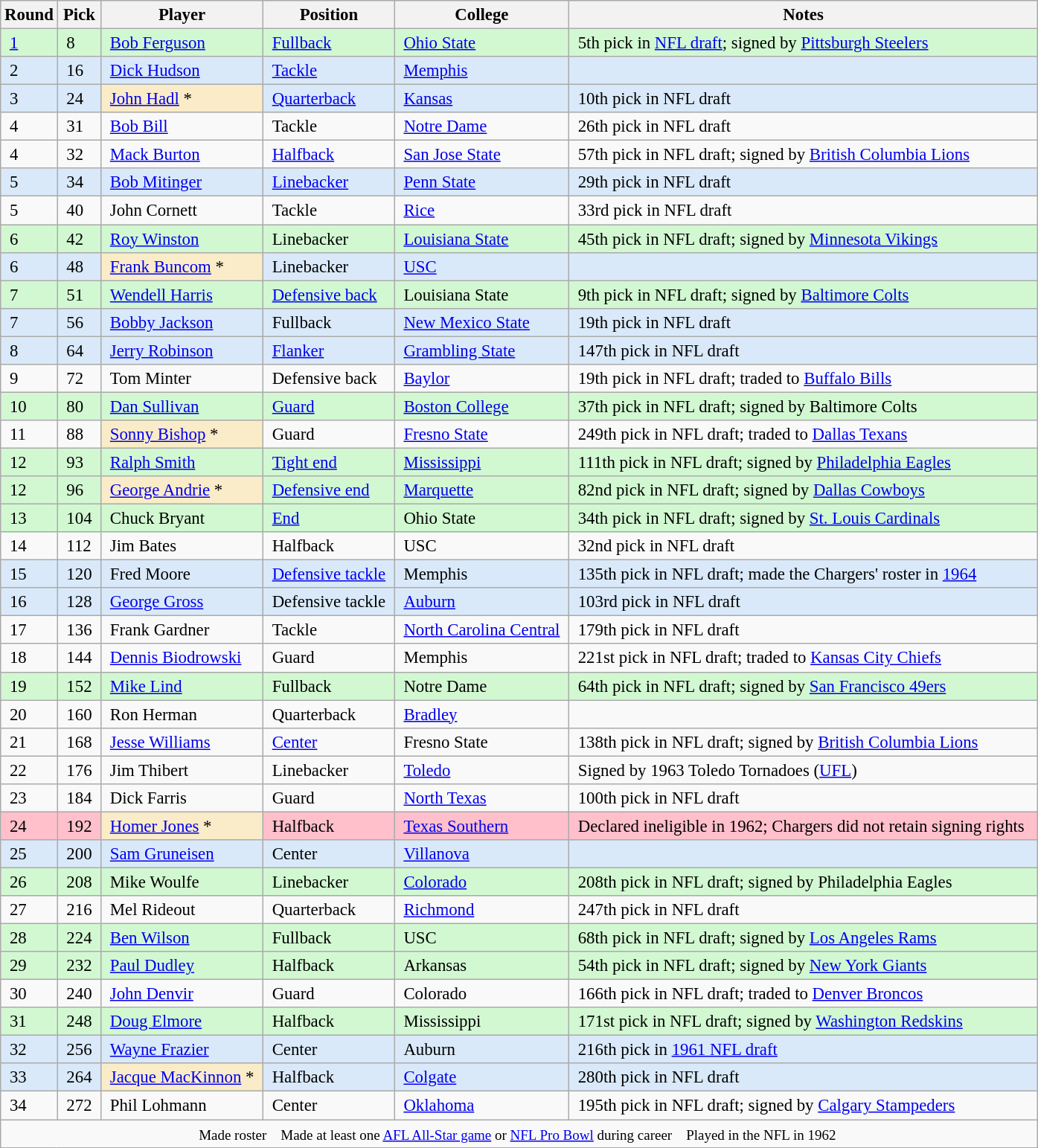<table class="wikitable" style="font-size:95%;">
<tr>
<th scope=column>Round</th>
<th scope=column>Pick</th>
<th scope=column>Player</th>
<th scope=column>Position</th>
<th scope=column>College</th>
<th scope=column>Notes</th>
</tr>
<tr>
<td style="padding-left: 0.5em; padding-right: 0.5em; background: #d2f8d2;"><a href='#'>1</a></td>
<td style="padding-left: 0.5em; padding-right: 0.5em; background: #d2f8d2;">8</td>
<td style="padding-left: 0.5em; padding-right: 0.5em; background: #d2f8d2;"><a href='#'>Bob Ferguson</a></td>
<td style="padding-left: 0.5em; padding-right: 0.5em; background: #d2f8d2;"><a href='#'>Fullback</a></td>
<td style="padding-left: 0.5em; padding-right: 0.5em; background: #d2f8d2;"><a href='#'>Ohio State</a></td>
<td style="padding-left: 0.5em; padding-right: 0.75em; background: #d2f8d2;">5th pick in <a href='#'>NFL draft</a>; signed by <a href='#'>Pittsburgh Steelers</a></td>
</tr>
<tr>
<td style="padding-left: 0.5em; padding-right: 0.5em; background: #d9e9f9;">2</td>
<td style="padding-left: 0.5em; padding-right: 0.5em; background: #d9e9f9;">16</td>
<td style="padding-left: 0.5em; padding-right: 0.5em; background: #d9e9f9;"><a href='#'>Dick Hudson</a></td>
<td style="padding-left: 0.5em; padding-right: 0.5em; background: #d9e9f9;"><a href='#'>Tackle</a></td>
<td style="padding-left: 0.5em; padding-right: 0.5em; background: #d9e9f9;"><a href='#'>Memphis</a></td>
<td style="padding-left: 0.5em; padding-right: 0.75em; background: #d9e9f9;"></td>
</tr>
<tr>
<td style="padding-left: 0.5em; padding-right: 0.5em; background: #d9e9f9;">3</td>
<td style="padding-left: 0.5em; padding-right: 0.5em; background: #d9e9f9;">24</td>
<td style="padding-left: 0.5em; padding-right: 0.5em; background: #faecc8;"><a href='#'>John Hadl</a> *</td>
<td style="padding-left: 0.5em; padding-right: 0.5em; background: #d9e9f9;"><a href='#'>Quarterback</a></td>
<td style="padding-left: 0.5em; padding-right: 0.5em; background: #d9e9f9;"><a href='#'>Kansas</a></td>
<td style="padding-left: 0.5em; padding-right: 0.75em; background: #d9e9f9;">10th pick in NFL draft</td>
</tr>
<tr>
<td style="padding-left: 0.5em; padding-right: 0.5em;">4</td>
<td style="padding-left: 0.5em; padding-right: 0.5em;">31</td>
<td style="padding-left: 0.5em; padding-right: 0.5em;"><a href='#'>Bob Bill</a></td>
<td style="padding-left: 0.5em; padding-right: 0.5em;">Tackle</td>
<td style="padding-left: 0.5em; padding-right: 0.5em;"><a href='#'>Notre Dame</a></td>
<td style="padding-left: 0.5em; padding-right: 0.75em;">26th pick in NFL draft</td>
</tr>
<tr>
<td style="padding-left: 0.5em; padding-right: 0.5em;">4</td>
<td style="padding-left: 0.5em; padding-right: 0.5em;">32</td>
<td style="padding-left: 0.5em; padding-right: 0.5em"><a href='#'>Mack Burton</a></td>
<td style="padding-left: 0.5em; padding-right: 0.5em"><a href='#'>Halfback</a></td>
<td style="padding-left: 0.5em; padding-right: 0.5em"><a href='#'>San Jose State</a></td>
<td style="padding-left: 0.5em; padding-right: 0.75em">57th pick in NFL draft; signed by <a href='#'>British Columbia Lions</a></td>
</tr>
<tr>
<td style="padding-left: 0.5em; padding-right: 0.5em; background: #d9e9f9;">5</td>
<td style="padding-left: 0.5em; padding-right: 0.5em; background: #d9e9f9;">34</td>
<td style="padding-left: 0.5em; padding-right: 0.5em; background: #d9e9f9;"><a href='#'>Bob Mitinger</a></td>
<td style="padding-left: 0.5em; padding-right: 0.5em; background: #d9e9f9;"><a href='#'>Linebacker</a></td>
<td style="padding-left: 0.5em; padding-right: 0.5em; background: #d9e9f9;"><a href='#'>Penn State</a></td>
<td style="padding-left: 0.5em; padding-right: 0.75em; background: #d9e9f9;">29th pick in NFL draft</td>
</tr>
<tr>
<td style="padding-left: 0.5em; padding-right: 0.5em;">5</td>
<td style="padding-left: 0.5em; padding-right: 0.5em;">40</td>
<td style="padding-left: 0.5em; padding-right: 0.5em;">John Cornett</td>
<td style="padding-left: 0.5em; padding-right: 0.5em;">Tackle</td>
<td style="padding-left: 0.5em; padding-right: 0.5em;"><a href='#'>Rice</a></td>
<td style="padding-left: 0.5em; padding-right: 0.75em;">33rd pick in NFL draft</td>
</tr>
<tr>
<td style="padding-left: 0.5em; padding-right: 0.5em; background: #d2f8d2;">6</td>
<td style="padding-left: 0.5em; padding-right: 0.5em; background: #d2f8d2;">42</td>
<td style="padding-left: 0.5em; padding-right: 0.5em; background: #d2f8d2;"><a href='#'>Roy Winston</a></td>
<td style="padding-left: 0.5em; padding-right: 0.5em; background: #d2f8d2;">Linebacker</td>
<td style="padding-left: 0.5em; padding-right: 0.5em; background: #d2f8d2;"><a href='#'>Louisiana State</a></td>
<td style="padding-left: 0.5em; padding-right: 0.75em; background: #d2f8d2;">45th pick in NFL draft; signed by <a href='#'>Minnesota Vikings</a></td>
</tr>
<tr>
<td style="padding-left: 0.5em; padding-right: 0.5em; background: #d9e9f9;">6</td>
<td style="padding-left: 0.5em; padding-right: 0.5em; background: #d9e9f9;">48</td>
<td style="padding-left: 0.5em; padding-right: 0.5em; background: #faecc8;"><a href='#'>Frank Buncom</a> *</td>
<td style="padding-left: 0.5em; padding-right: 0.5em; background: #d9e9f9;">Linebacker</td>
<td style="padding-left: 0.5em; padding-right: 0.5em; background: #d9e9f9;"><a href='#'>USC</a></td>
<td style="padding-left: 0.5em; padding-right: 0.75em; background: #d9e9f9;"></td>
</tr>
<tr>
<td style="padding-left: 0.5em; padding-right: 0.5em; background: #d2f8d2;">7</td>
<td style="padding-left: 0.5em; padding-right: 0.5em; background: #d2f8d2;">51</td>
<td style="padding-left: 0.5em; padding-right: 0.5em; background: #d2f8d2;"><a href='#'>Wendell Harris</a></td>
<td style="padding-left: 0.5em; padding-right: 0.5em; background: #d2f8d2;"><a href='#'>Defensive back</a></td>
<td style="padding-left: 0.5em; padding-right: 0.5em; background: #d2f8d2;">Louisiana State</td>
<td style="padding-left: 0.5em; padding-right: 0.75em; background: #d2f8d2;">9th pick in NFL draft; signed by <a href='#'>Baltimore Colts</a></td>
</tr>
<tr>
<td style="padding-left: 0.5em; padding-right: 0.5em; background: #d9e9f9;">7</td>
<td style="padding-left: 0.5em; padding-right: 0.5em; background: #d9e9f9;">56</td>
<td style="padding-left: 0.5em; padding-right: 0.5em; background: #d9e9f9;"><a href='#'>Bobby Jackson</a></td>
<td style="padding-left: 0.5em; padding-right: 0.5em; background: #d9e9f9;">Fullback</td>
<td style="padding-left: 0.5em; padding-right: 0.5em; background: #d9e9f9;"><a href='#'>New Mexico State</a></td>
<td style="padding-left: 0.5em; padding-right: 0.75em; background: #d9e9f9;">19th pick in NFL draft</td>
</tr>
<tr>
<td style="padding-left: 0.5em; padding-right: 0.5em; background: #d9e9f9;">8</td>
<td style="padding-left: 0.5em; padding-right: 0.5em; background: #d9e9f9;">64</td>
<td style="padding-left: 0.5em; padding-right: 0.5em; background: #d9e9f9;"><a href='#'>Jerry Robinson</a></td>
<td style="padding-left: 0.5em; padding-right: 0.5em; background: #d9e9f9;"><a href='#'>Flanker</a></td>
<td style="padding-left: 0.5em; padding-right: 0.5em; background: #d9e9f9;"><a href='#'>Grambling State</a></td>
<td style="padding-left: 0.5em; padding-right: 0.75em; background: #d9e9f9;">147th pick in NFL draft</td>
</tr>
<tr>
<td style="padding-left: 0.5em; padding-right: 0.5em;">9</td>
<td style="padding-left: 0.5em; padding-right: 0.5em;">72</td>
<td style="padding-left: 0.5em; padding-right: 0.5em;">Tom Minter</td>
<td style="padding-left: 0.5em; padding-right: 0.5em;">Defensive back</td>
<td style="padding-left: 0.5em; padding-right: 0.5em;"><a href='#'>Baylor</a></td>
<td style="padding-left: 0.5em; padding-right: 0.75em;">19th pick in NFL draft; traded to <a href='#'>Buffalo Bills</a></td>
</tr>
<tr>
<td style="padding-left: 0.5em; padding-right: 0.5em; background: #d2f8d2;">10</td>
<td style="padding-left: 0.5em; padding-right: 0.5em; background: #d2f8d2;">80</td>
<td style="padding-left: 0.5em; padding-right: 0.5em; background: #d2f8d2;"><a href='#'>Dan Sullivan</a></td>
<td style="padding-left: 0.5em; padding-right: 0.5em; background: #d2f8d2;"><a href='#'>Guard</a></td>
<td style="padding-left: 0.5em; padding-right: 0.5em; background: #d2f8d2;"><a href='#'>Boston College</a></td>
<td style="padding-left: 0.5em; padding-right: 0.75em; background: #d2f8d2;">37th pick in NFL draft; signed by Baltimore Colts</td>
</tr>
<tr>
<td style="padding-left: 0.5em; padding-right: 0.5em;">11</td>
<td style="padding-left: 0.5em; padding-right: 0.5em;">88</td>
<td style="padding-left: 0.5em; padding-right: 0.5em; background: #faecc8;"><a href='#'>Sonny Bishop</a> *</td>
<td style="padding-left: 0.5em; padding-right: 0.5em;">Guard</td>
<td style="padding-left: 0.5em; padding-right: 0.5em;"><a href='#'>Fresno State</a></td>
<td style="padding-left: 0.5em; padding-right: 0.75em;">249th pick in NFL draft; traded to <a href='#'>Dallas Texans</a></td>
</tr>
<tr>
<td style="padding-left: 0.5em; padding-right: 0.5em; background: #d2f8d2;">12</td>
<td style="padding-left: 0.5em; padding-right: 0.5em; background: #d2f8d2;">93</td>
<td style="padding-left: 0.5em; padding-right: 0.5em; background: #d2f8d2;"><a href='#'>Ralph Smith</a></td>
<td style="padding-left: 0.5em; padding-right: 0.5em; background: #d2f8d2;"><a href='#'>Tight end</a></td>
<td style="padding-left: 0.5em; padding-right: 0.5em; background: #d2f8d2;"><a href='#'>Mississippi</a></td>
<td style="padding-left: 0.5em; padding-right: 0.75em; background: #d2f8d2;">111th pick in NFL draft; signed by <a href='#'>Philadelphia Eagles</a></td>
</tr>
<tr>
<td style="padding-left: 0.5em; padding-right: 0.5em; background: #d2f8d2;">12</td>
<td style="padding-left: 0.5em; padding-right: 0.5em; background: #d2f8d2;">96</td>
<td style="padding-left: 0.5em; padding-right: 0.5em; background: #faecc8;"><a href='#'>George Andrie</a> *</td>
<td style="padding-left: 0.5em; padding-right: 0.5em; background: #d2f8d2;"><a href='#'>Defensive end</a></td>
<td style="padding-left: 0.5em; padding-right: 0.5em; background: #d2f8d2;"><a href='#'>Marquette</a></td>
<td style="padding-left: 0.5em; padding-right: 0.75em; background: #d2f8d2;">82nd pick in NFL draft; signed by <a href='#'>Dallas Cowboys</a></td>
</tr>
<tr>
<td style="padding-left: 0.5em; padding-right: 0.5em; background: #d2f8d2;">13</td>
<td style="padding-left: 0.5em; padding-right: 0.5em; background: #d2f8d2;">104</td>
<td style="padding-left: 0.5em; padding-right: 0.5em; background: #d2f8d2;">Chuck Bryant</td>
<td style="padding-left: 0.5em; padding-right: 0.5em; background: #d2f8d2;"><a href='#'>End</a></td>
<td style="padding-left: 0.5em; padding-right: 0.5em; background: #d2f8d2;">Ohio State</td>
<td style="padding-left: 0.5em; padding-right: 0.75em; background: #d2f8d2;">34th pick in NFL draft; signed by <a href='#'>St. Louis Cardinals</a></td>
</tr>
<tr>
<td style="padding-left: 0.5em; padding-right: 0.5em;">14</td>
<td style="padding-left: 0.5em; padding-right: 0.5em;">112</td>
<td style="padding-left: 0.5em; padding-right: 0.5em;">Jim Bates</td>
<td style="padding-left: 0.5em; padding-right: 0.5em;">Halfback</td>
<td style="padding-left: 0.5em; padding-right: 0.5em;">USC</td>
<td style="padding-left: 0.5em; padding-right: 0.75em;">32nd pick in NFL draft</td>
</tr>
<tr>
<td style="padding-left: 0.5em; padding-right: 0.5em; background: #d9e9f9;">15</td>
<td style="padding-left: 0.5em; padding-right: 0.5em; background: #d9e9f9;">120</td>
<td style="padding-left: 0.5em; padding-right: 0.5em; background: #d9e9f9;">Fred Moore</td>
<td style="padding-left: 0.5em; padding-right: 0.5em; background: #d9e9f9;"><a href='#'>Defensive tackle</a></td>
<td style="padding-left: 0.5em; padding-right: 0.5em; background: #d9e9f9;">Memphis</td>
<td style="padding-left: 0.5em; padding-right: 0.75em; background: #d9e9f9;">135th pick in NFL draft; made the Chargers' roster in <a href='#'>1964</a></td>
</tr>
<tr>
<td style="padding-left: 0.5em; padding-right: 0.5em; background: #d9e9f9;">16</td>
<td style="padding-left: 0.5em; padding-right: 0.5em; background: #d9e9f9;">128</td>
<td style="padding-left: 0.5em; padding-right: 0.5em; background: #d9e9f9;"><a href='#'>George Gross</a></td>
<td style="padding-left: 0.5em; padding-right: 0.5em; background: #d9e9f9;">Defensive tackle</td>
<td style="padding-left: 0.5em; padding-right: 0.5em; background: #d9e9f9;"><a href='#'>Auburn</a></td>
<td style="padding-left: 0.5em; padding-right: 0.75em; background: #d9e9f9;">103rd pick in NFL draft</td>
</tr>
<tr>
<td style="padding-left: 0.5em; padding-right: 0.5em;">17</td>
<td style="padding-left: 0.5em; padding-right: 0.5em;">136</td>
<td style="padding-left: 0.5em; padding-right: 0.5em;">Frank Gardner</td>
<td style="padding-left: 0.5em; padding-right: 0.5em;">Tackle</td>
<td style="padding-left: 0.5em; padding-right: 0.5em;"><a href='#'>North Carolina Central</a></td>
<td style="padding-left: 0.5em; padding-right: 0.75em;">179th pick in NFL draft</td>
</tr>
<tr>
<td style="padding-left: 0.5em; padding-right: 0.5em;">18</td>
<td style="padding-left: 0.5em; padding-right: 0.5em;">144</td>
<td style="padding-left: 0.5em; padding-right: 0.5em;"><a href='#'>Dennis Biodrowski</a></td>
<td style="padding-left: 0.5em; padding-right: 0.5em;">Guard</td>
<td style="padding-left: 0.5em; padding-right: 0.5em;">Memphis</td>
<td style="padding-left: 0.5em; padding-right: 0.75em;">221st pick in NFL draft; traded to <a href='#'>Kansas City Chiefs</a></td>
</tr>
<tr>
<td style="padding-left: 0.5em; padding-right: 0.5em; background: #d2f8d2;">19</td>
<td style="padding-left: 0.5em; padding-right: 0.5em; background: #d2f8d2;">152</td>
<td style="padding-left: 0.5em; padding-right: 0.5em; background: #d2f8d2;"><a href='#'>Mike Lind</a></td>
<td style="padding-left: 0.5em; padding-right: 0.5em; background: #d2f8d2;">Fullback</td>
<td style="padding-left: 0.5em; padding-right: 0.5em; background: #d2f8d2;">Notre Dame</td>
<td style="padding-left: 0.5em; padding-right: 0.75em; background: #d2f8d2;">64th pick in NFL draft; signed by <a href='#'>San Francisco 49ers</a></td>
</tr>
<tr>
<td style="padding-left: 0.5em; padding-right: 0.5em;">20</td>
<td style="padding-left: 0.5em; padding-right: 0.5em;">160</td>
<td style="padding-left: 0.5em; padding-right: 0.5em;">Ron Herman</td>
<td style="padding-left: 0.5em; padding-right: 0.5em;">Quarterback</td>
<td style="padding-left: 0.5em; padding-right: 0.5em;"><a href='#'>Bradley</a></td>
<td style="padding-left: 0.5em; padding-right: 0.75em;"></td>
</tr>
<tr>
<td style="padding-left: 0.5em; padding-right: 0.5em;">21</td>
<td style="padding-left: 0.5em; padding-right: 0.5em;">168</td>
<td style="padding-left: 0.5em; padding-right: 0.5em;"><a href='#'>Jesse Williams</a></td>
<td style="padding-left: 0.5em; padding-right: 0.5em;"><a href='#'>Center</a></td>
<td style="padding-left: 0.5em; padding-right: 0.5em;">Fresno State</td>
<td style="padding-left: 0.5em; padding-right: 0.75em;">138th pick in NFL draft; signed by <a href='#'>British Columbia Lions</a></td>
</tr>
<tr>
<td style="padding-left: 0.5em; padding-right: 0.5em;">22</td>
<td style="padding-left: 0.5em; padding-right: 0.5em;">176</td>
<td style="padding-left: 0.5em; padding-right: 0.5em;">Jim Thibert</td>
<td style="padding-left: 0.5em; padding-right: 0.5em;">Linebacker</td>
<td style="padding-left: 0.5em; padding-right: 0.5em;"><a href='#'>Toledo</a></td>
<td style="padding-left: 0.5em; padding-right: 0.75em;">Signed by 1963 Toledo Tornadoes (<a href='#'>UFL</a>)</td>
</tr>
<tr>
<td style="padding-left: 0.5em; padding-right: 0.5em;">23</td>
<td style="padding-left: 0.5em; padding-right: 0.5em;">184</td>
<td style="padding-left: 0.5em; padding-right: 0.5em;">Dick Farris</td>
<td style="padding-left: 0.5em; padding-right: 0.5em;">Guard</td>
<td style="padding-left: 0.5em; padding-right: 0.5em;"><a href='#'>North Texas</a></td>
<td style="padding-left: 0.5em; padding-right: 0.75em;">100th pick in NFL draft</td>
</tr>
<tr>
<td style="padding-left: 0.5em; padding-right: 0.5em; background: #ffc0cb;">24</td>
<td style="padding-left: 0.5em; padding-right: 0.5em; background: #ffc0cb;">192</td>
<td style="padding-left: 0.5em; padding-right: 0.5em; background: #faecc8;"><a href='#'>Homer Jones</a> *</td>
<td style="padding-left: 0.5em; padding-right: 0.5em; background: #ffc0cb;">Halfback</td>
<td style="padding-left: 0.5em; padding-right: 0.5em; background: #ffc0cb;"><a href='#'>Texas Southern</a></td>
<td style="padding-left: 0.5em; padding-right: 0.75em; background: #ffc0cb;">Declared ineligible in 1962; Chargers did not retain signing rights</td>
</tr>
<tr>
<td style="padding-left: 0.5em; padding-right: 0.5em; background: #d9e9f9;">25</td>
<td style="padding-left: 0.5em; padding-right: 0.5em; background: #d9e9f9;">200</td>
<td style="padding-left: 0.5em; padding-right: 0.5em; background: #d9e9f9;"><a href='#'>Sam Gruneisen</a></td>
<td style="padding-left: 0.5em; padding-right: 0.5em; background: #d9e9f9;">Center</td>
<td style="padding-left: 0.5em; padding-right: 0.5em; background: #d9e9f9;"><a href='#'>Villanova</a></td>
<td style="padding-left: 0.5em; padding-right: 0.75em; background: #d9e9f9;"></td>
</tr>
<tr>
<td style="padding-left: 0.5em; padding-right: 0.5em; background: #d2f8d2;">26</td>
<td style="padding-left: 0.5em; padding-right: 0.5em; background: #d2f8d2;">208</td>
<td style="padding-left: 0.5em; padding-right: 0.5em; background: #d2f8d2;">Mike Woulfe</td>
<td style="padding-left: 0.5em; padding-right: 0.5em; background: #d2f8d2;">Linebacker</td>
<td style="padding-left: 0.5em; padding-right: 0.5em; background: #d2f8d2;"><a href='#'>Colorado</a></td>
<td style="padding-left: 0.5em; padding-right: 0.75em; background: #d2f8d2;">208th pick in NFL draft; signed by Philadelphia Eagles</td>
</tr>
<tr>
<td style="padding-left: 0.5em; padding-right: 0.5em;">27</td>
<td style="padding-left: 0.5em; padding-right: 0.5em;">216</td>
<td style="padding-left: 0.5em; padding-right: 0.5em;">Mel Rideout</td>
<td style="padding-left: 0.5em; padding-right: 0.5em;">Quarterback</td>
<td style="padding-left: 0.5em; padding-right: 0.5em;"><a href='#'>Richmond</a></td>
<td style="padding-left: 0.5em; padding-right: 0.75em;">247th pick in NFL draft</td>
</tr>
<tr>
<td style="padding-left: 0.5em; padding-right: 0.5em; background: #d2f8d2;">28</td>
<td style="padding-left: 0.5em; padding-right: 0.5em; background: #d2f8d2;">224</td>
<td style="padding-left: 0.5em; padding-right: 0.5em; background: #d2f8d2;"><a href='#'>Ben Wilson</a></td>
<td style="padding-left: 0.5em; padding-right: 0.5em; background: #d2f8d2;">Fullback</td>
<td style="padding-left: 0.5em; padding-right: 0.5em; background: #d2f8d2;">USC</td>
<td style="padding-left: 0.5em; padding-right: 0.75em; background: #d2f8d2;">68th pick in NFL draft; signed by <a href='#'>Los Angeles Rams</a></td>
</tr>
<tr>
<td style="padding-left: 0.5em; padding-right: 0.5em; background: #d2f8d2;">29</td>
<td style="padding-left: 0.5em; padding-right: 0.5em; background: #d2f8d2;">232</td>
<td style="padding-left: 0.5em; padding-right: 0.5em; background: #d2f8d2;"><a href='#'>Paul Dudley</a></td>
<td style="padding-left: 0.5em; padding-right: 0.5em; background: #d2f8d2;">Halfback</td>
<td style="padding-left: 0.5em; padding-right: 0.5em; background: #d2f8d2;">Arkansas</td>
<td style="padding-left: 0.5em; padding-right: 0.75em; background: #d2f8d2;">54th pick in NFL draft; signed by <a href='#'>New York Giants</a></td>
</tr>
<tr>
<td style="padding-left: 0.5em; padding-right: 0.5em;">30</td>
<td style="padding-left: 0.5em; padding-right: 0.5em;">240</td>
<td style="padding-left: 0.5em; padding-right: 0.5em;"><a href='#'>John Denvir</a></td>
<td style="padding-left: 0.5em; padding-right: 0.5em;">Guard</td>
<td style="padding-left: 0.5em; padding-right: 0.5em;">Colorado</td>
<td style="padding-left: 0.5em; padding-right: 0.75em;">166th pick in NFL draft; traded to <a href='#'>Denver Broncos</a></td>
</tr>
<tr>
<td style="padding-left: 0.5em; padding-right: 0.5em; background: #d2f8d2;">31</td>
<td style="padding-left: 0.5em; padding-right: 0.5em; background: #d2f8d2;">248</td>
<td style="padding-left: 0.5em; padding-right: 0.5em; background: #d2f8d2;"><a href='#'>Doug Elmore</a></td>
<td style="padding-left: 0.5em; padding-right: 0.5em; background: #d2f8d2;">Halfback</td>
<td style="padding-left: 0.5em; padding-right: 0.5em; background: #d2f8d2;">Mississippi</td>
<td style="padding-left: 0.5em; padding-right: 0.75em; background: #d2f8d2;">171st pick in NFL draft; signed by <a href='#'>Washington Redskins</a></td>
</tr>
<tr>
<td style="padding-left: 0.5em; padding-right: 0.5em; background: #d9e9f9;">32</td>
<td style="padding-left: 0.5em; padding-right: 0.5em; background: #d9e9f9;">256</td>
<td style="padding-left: 0.5em; padding-right: 0.5em; background: #d9e9f9;"><a href='#'>Wayne Frazier</a></td>
<td style="padding-left: 0.5em; padding-right: 0.5em; background: #d9e9f9;">Center</td>
<td style="padding-left: 0.5em; padding-right: 0.5em; background: #d9e9f9;">Auburn</td>
<td style="padding-left: 0.5em; padding-right: 0.75em; background: #d9e9f9;">216th pick in <a href='#'>1961 NFL draft</a></td>
</tr>
<tr>
<td style="padding-left: 0.5em; padding-right: 0.5em; background: #d9e9f9;">33</td>
<td style="padding-left: 0.5em; padding-right: 0.5em; background: #d9e9f9;">264</td>
<td style="padding-left: 0.5em; padding-right: 0.5em; background: #faecc8;"><a href='#'>Jacque MacKinnon</a> *</td>
<td style="padding-left: 0.5em; padding-right: 0.5em; background: #d9e9f9;">Halfback</td>
<td style="padding-left: 0.5em; padding-right: 0.5em; background: #d9e9f9;"><a href='#'>Colgate</a></td>
<td style="padding-left: 0.5em; padding-right: 0.75em; background: #d9e9f9;">280th pick in NFL draft</td>
</tr>
<tr>
<td style="padding-left: 0.5em; padding-right: 0.5em;">34</td>
<td style="padding-left: 0.5em; padding-right: 0.5em;">272</td>
<td style="padding-left: 0.5em; padding-right: 0.5em;">Phil Lohmann</td>
<td style="padding-left: 0.5em; padding-right: 0.5em;">Center</td>
<td style="padding-left: 0.5em; padding-right: 0.5em;"><a href='#'>Oklahoma</a></td>
<td style="padding-left: 0.5em; padding-right: 0.75em;">195th pick in NFL draft; signed by <a href='#'>Calgary Stampeders</a></td>
</tr>
<tr>
<td colspan="6" style="text-align:center;"><small> Made roster    Made at least one <a href='#'>AFL All-Star game</a> or <a href='#'>NFL Pro Bowl</a> during career    Played in the NFL in 1962  </small></td>
</tr>
</table>
